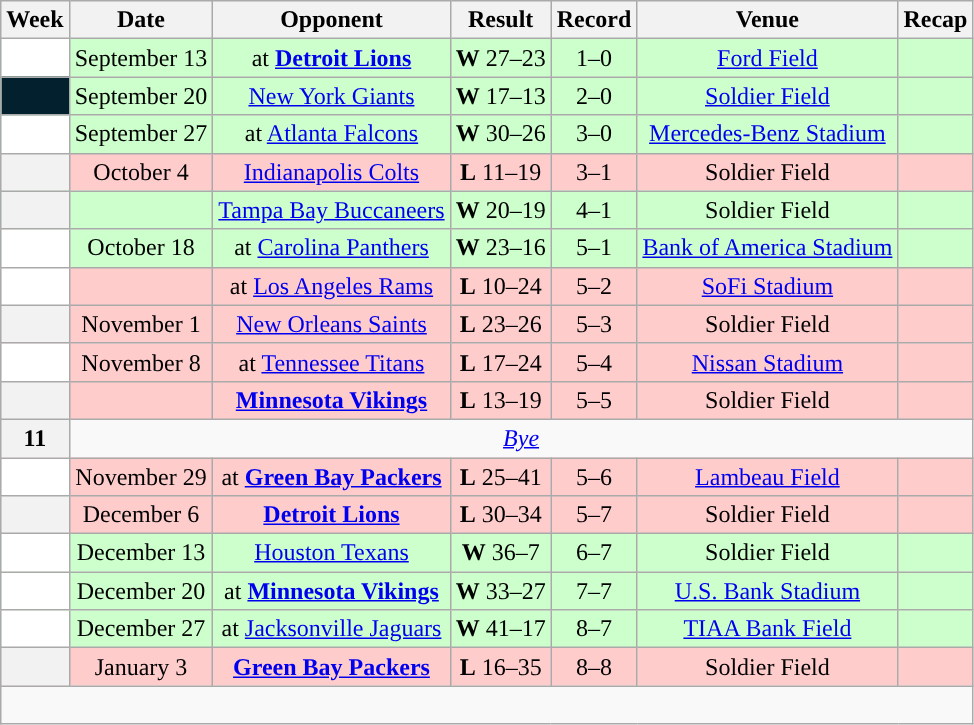<table class="wikitable" style="text-align:center">
<tr>
<th>Week</th>
<th>Date</th>
<th>Opponent</th>
<th>Result</th>
<th>Record</th>
<th>Venue</th>
<th>Recap</th>
</tr>
<tr style="background:#cfc">
<th style="background:white;color:#03202F"><a href='#'></a></th>
<td>September 13</td>
<td>at <strong><a href='#'>Detroit Lions</a></strong></td>
<td><strong>W</strong> 27–23</td>
<td>1–0</td>
<td><a href='#'>Ford Field</a></td>
<td></td>
</tr>
<tr style="background:#cfc">
<th style="background:#03202F;color:white"><a href='#'></a></th>
<td>September 20</td>
<td><a href='#'>New York Giants</a></td>
<td><strong>W</strong> 17–13</td>
<td>2–0</td>
<td><a href='#'>Soldier Field</a></td>
<td></td>
</tr>
<tr style="background:#cfc">
<th style="background:white;color:#03202F"><a href='#'></a></th>
<td>September 27</td>
<td>at <a href='#'>Atlanta Falcons</a></td>
<td><strong>W</strong> 30–26</td>
<td>3–0</td>
<td><a href='#'>Mercedes-Benz Stadium</a></td>
<td></td>
</tr>
<tr style="background:#fcc">
<th><a href='#'></a></th>
<td>October 4</td>
<td><a href='#'>Indianapolis Colts</a></td>
<td><strong>L</strong> 11–19</td>
<td>3–1</td>
<td>Soldier Field</td>
<td></td>
</tr>
<tr style="background:#cfc">
<th><a href='#'></a></th>
<td></td>
<td><a href='#'>Tampa Bay Buccaneers</a></td>
<td><strong>W</strong> 20–19</td>
<td>4–1</td>
<td>Soldier Field</td>
<td></td>
</tr>
<tr style="background:#cfc">
<th style="background:white;color:#03202F"><a href='#'></a></th>
<td>October 18</td>
<td>at <a href='#'>Carolina Panthers</a></td>
<td><strong>W</strong> 23–16</td>
<td>5–1</td>
<td><a href='#'>Bank of America Stadium</a></td>
<td></td>
</tr>
<tr style="background:#fcc">
<th style="background:white;color:#03202F"><a href='#'></a></th>
<td></td>
<td>at <a href='#'>Los Angeles Rams</a></td>
<td><strong>L</strong> 10–24</td>
<td>5–2</td>
<td><a href='#'>SoFi Stadium</a></td>
<td></td>
</tr>
<tr style="background:#fcc">
<th><a href='#'></a></th>
<td>November 1</td>
<td><a href='#'>New Orleans Saints</a></td>
<td><strong>L</strong> 23–26 </td>
<td>5–3</td>
<td>Soldier Field</td>
<td></td>
</tr>
<tr style="background:#fcc">
<th style="background:white;color:#03202F"><a href='#'></a></th>
<td>November 8</td>
<td>at <a href='#'>Tennessee Titans</a></td>
<td><strong>L</strong> 17–24</td>
<td>5–4</td>
<td><a href='#'>Nissan Stadium</a></td>
<td></td>
</tr>
<tr style="background:#fcc">
<th><a href='#'></a></th>
<td></td>
<td><strong><a href='#'>Minnesota Vikings</a></strong></td>
<td><strong>L</strong> 13–19</td>
<td>5–5</td>
<td>Soldier Field</td>
<td></td>
</tr>
<tr>
<th>11</th>
<td colspan="6"><em><a href='#'>Bye</a></em></td>
</tr>
<tr style="background:#fcc">
<th style="background:white;color:#03202F"><a href='#'></a></th>
<td>November 29</td>
<td>at <strong><a href='#'>Green Bay Packers</a></strong></td>
<td><strong>L</strong> 25–41</td>
<td>5–6</td>
<td><a href='#'>Lambeau Field</a></td>
<td></td>
</tr>
<tr style="background:#fcc">
<th><a href='#'></a></th>
<td>December 6</td>
<td><strong><a href='#'>Detroit Lions</a></strong></td>
<td><strong>L</strong> 30–34</td>
<td>5–7</td>
<td>Soldier Field</td>
<td></td>
</tr>
<tr style="background:#cfc">
<th style="background:white;color:#df6108"><a href='#'></a></th>
<td>December 13</td>
<td><a href='#'>Houston Texans</a></td>
<td><strong>W</strong> 36–7</td>
<td>6–7</td>
<td>Soldier Field</td>
<td></td>
</tr>
<tr style="background:#cfc">
<th style="background:white;color:#03202F"><a href='#'></a></th>
<td>December 20</td>
<td>at <strong><a href='#'>Minnesota Vikings</a></strong></td>
<td><strong>W</strong> 33–27</td>
<td>7–7</td>
<td><a href='#'>U.S. Bank Stadium</a></td>
<td></td>
</tr>
<tr style="background:#cfc">
<th style="background:white;color:#03202F"><a href='#'></a></th>
<td>December 27</td>
<td>at <a href='#'>Jacksonville Jaguars</a></td>
<td><strong>W</strong> 41–17</td>
<td>8–7</td>
<td><a href='#'>TIAA Bank Field</a></td>
<td></td>
</tr>
<tr style="background:#fcc">
<th><a href='#'></a></th>
<td>January 3</td>
<td><strong><a href='#'>Green Bay Packers</a></strong></td>
<td><strong>L</strong> 16–35</td>
<td>8–8</td>
<td>Soldier Field</td>
<td></td>
</tr>
<tr>
<td colspan="7"><br></td>
</tr>
</table>
